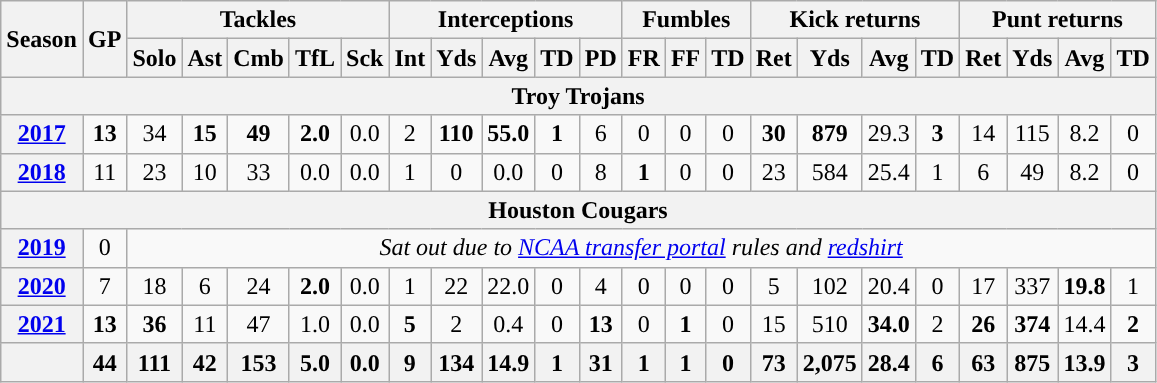<table class=wikitable style="text-align:center;">
<tr>
<th rowspan="2">Season</th>
<th rowspan="2">GP</th>
<th colspan="5">Tackles</th>
<th colspan="5">Interceptions</th>
<th colspan="3">Fumbles</th>
<th colspan="4">Kick returns</th>
<th colspan="4">Punt returns</th>
</tr>
<tr>
<th>Solo</th>
<th>Ast</th>
<th>Cmb</th>
<th>TfL</th>
<th>Sck</th>
<th>Int</th>
<th>Yds</th>
<th>Avg</th>
<th>TD</th>
<th>PD</th>
<th>FR</th>
<th>FF</th>
<th>TD</th>
<th>Ret</th>
<th>Yds</th>
<th>Avg</th>
<th>TD</th>
<th>Ret</th>
<th>Yds</th>
<th>Avg</th>
<th>TD</th>
</tr>
<tr>
<th colspan="23">Troy Trojans</th>
</tr>
<tr>
<th><a href='#'>2017</a></th>
<td><strong>13</strong></td>
<td>34</td>
<td><strong>15</strong></td>
<td><strong>49</strong></td>
<td><strong>2.0</strong></td>
<td>0.0</td>
<td>2</td>
<td><strong>110</strong></td>
<td><strong>55.0</strong></td>
<td><strong>1</strong></td>
<td>6</td>
<td>0</td>
<td>0</td>
<td>0</td>
<td><strong>30</strong></td>
<td><strong>879</strong></td>
<td>29.3</td>
<td><strong>3</strong></td>
<td>14</td>
<td>115</td>
<td>8.2</td>
<td>0</td>
</tr>
<tr>
<th><a href='#'>2018</a></th>
<td>11</td>
<td>23</td>
<td>10</td>
<td>33</td>
<td>0.0</td>
<td>0.0</td>
<td>1</td>
<td>0</td>
<td>0.0</td>
<td>0</td>
<td>8</td>
<td><strong>1</strong></td>
<td>0</td>
<td>0</td>
<td>23</td>
<td>584</td>
<td>25.4</td>
<td>1</td>
<td>6</td>
<td>49</td>
<td>8.2</td>
<td>0</td>
</tr>
<tr>
<th colspan="23">Houston Cougars</th>
</tr>
<tr>
<th><a href='#'>2019</a></th>
<td>0</td>
<td colspan="21"><em>Sat out due to <a href='#'>NCAA transfer portal</a> rules and <a href='#'>redshirt</a></em></td>
</tr>
<tr>
<th><a href='#'>2020</a></th>
<td>7</td>
<td>18</td>
<td>6</td>
<td>24</td>
<td><strong>2.0</strong></td>
<td>0.0</td>
<td>1</td>
<td>22</td>
<td>22.0</td>
<td>0</td>
<td>4</td>
<td>0</td>
<td>0</td>
<td>0</td>
<td>5</td>
<td>102</td>
<td>20.4</td>
<td>0</td>
<td>17</td>
<td>337</td>
<td><strong>19.8</strong></td>
<td>1</td>
</tr>
<tr>
<th><a href='#'>2021</a></th>
<td><strong>13</strong></td>
<td><strong>36</strong></td>
<td>11</td>
<td>47</td>
<td>1.0</td>
<td>0.0</td>
<td><strong>5</strong></td>
<td>2</td>
<td>0.4</td>
<td>0</td>
<td><strong>13</strong></td>
<td>0</td>
<td><strong>1</strong></td>
<td>0</td>
<td>15</td>
<td>510</td>
<td><strong>34.0</strong></td>
<td>2</td>
<td><strong>26</strong></td>
<td><strong>374</strong></td>
<td>14.4</td>
<td><strong>2</strong></td>
</tr>
<tr>
<th></th>
<th>44</th>
<th>111</th>
<th>42</th>
<th>153</th>
<th>5.0</th>
<th>0.0</th>
<th>9</th>
<th>134</th>
<th>14.9</th>
<th>1</th>
<th>31</th>
<th>1</th>
<th>1</th>
<th>0</th>
<th>73</th>
<th>2,075</th>
<th>28.4</th>
<th>6</th>
<th>63</th>
<th>875</th>
<th>13.9</th>
<th>3</th>
</tr>
</table>
